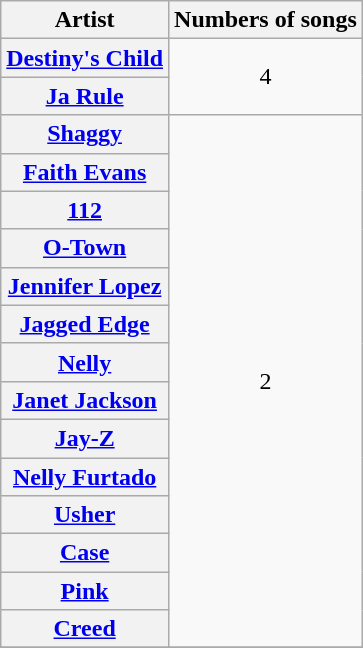<table class="wikitable sortable plainrowheaders" style="text-align:center;">
<tr>
<th scope="col">Artist</th>
<th scope="col">Numbers of songs</th>
</tr>
<tr>
<th scope="row"><a href='#'>Destiny's Child</a></th>
<td rowspan="2">4</td>
</tr>
<tr>
<th scope="row"><a href='#'>Ja Rule</a></th>
</tr>
<tr>
<th scope="row"><a href='#'>Shaggy</a></th>
<td rowspan="14">2</td>
</tr>
<tr>
<th scope="row"><a href='#'>Faith Evans</a></th>
</tr>
<tr>
<th scope="row"><a href='#'>112</a></th>
</tr>
<tr>
<th scope="row"><a href='#'>O-Town</a></th>
</tr>
<tr>
<th scope="row"><a href='#'>Jennifer Lopez</a></th>
</tr>
<tr>
<th scope="row"><a href='#'>Jagged Edge</a></th>
</tr>
<tr>
<th scope="row"><a href='#'>Nelly</a></th>
</tr>
<tr>
<th scope="row"><a href='#'>Janet Jackson</a></th>
</tr>
<tr>
<th scope="row"><a href='#'>Jay-Z</a></th>
</tr>
<tr>
<th scope="row"><a href='#'>Nelly Furtado</a></th>
</tr>
<tr>
<th scope="row"><a href='#'>Usher</a></th>
</tr>
<tr>
<th scope="row"><a href='#'>Case</a></th>
</tr>
<tr>
<th scope="row"><a href='#'>Pink</a></th>
</tr>
<tr>
<th scope="row"><a href='#'>Creed</a></th>
</tr>
<tr>
</tr>
</table>
